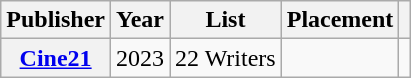<table class="wikitable plainrowheaders sortable">
<tr>
<th scope="col">Publisher</th>
<th scope="col">Year</th>
<th scope="col">List</th>
<th scope="col">Placement</th>
<th scope="col" class="unsortable"></th>
</tr>
<tr>
<th scope="row"><a href='#'>Cine21</a></th>
<td>2023</td>
<td>22 Writers</td>
<td></td>
<td></td>
</tr>
</table>
